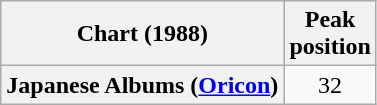<table class="wikitable sortable plainrowheaders" style="text-align:center">
<tr>
<th scope="col">Chart (1988)</th>
<th scope="col">Peak<br>position</th>
</tr>
<tr>
<th scope="row">Japanese Albums (<a href='#'>Oricon</a>)</th>
<td align="center">32</td>
</tr>
</table>
